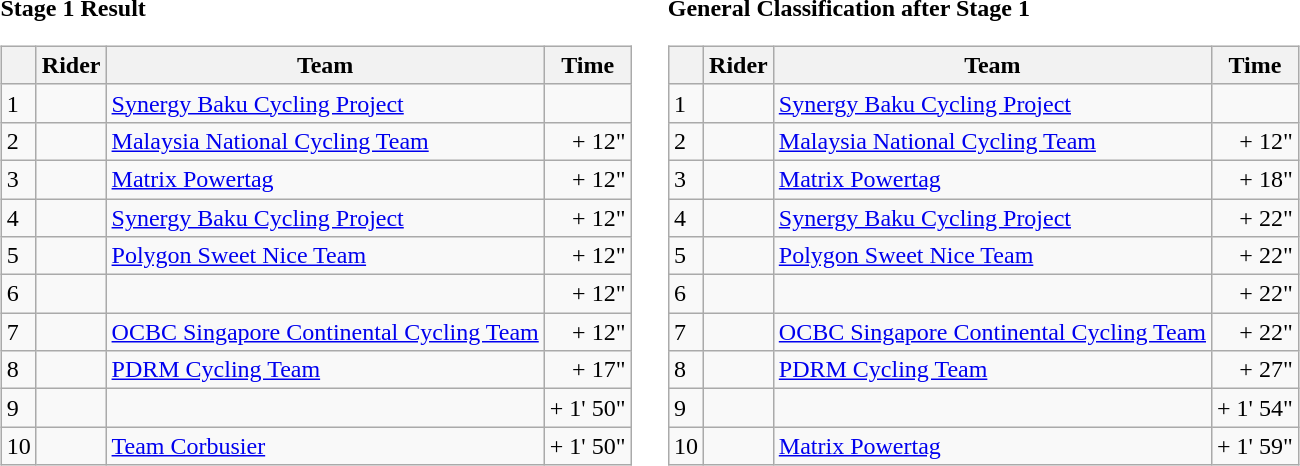<table>
<tr>
<td><strong>Stage 1 Result</strong><br><table class="wikitable">
<tr>
<th></th>
<th>Rider</th>
<th>Team</th>
<th>Time</th>
</tr>
<tr>
<td>1</td>
<td></td>
<td><a href='#'>Synergy Baku Cycling Project</a></td>
<td align=right></td>
</tr>
<tr>
<td>2</td>
<td></td>
<td><a href='#'>Malaysia National Cycling Team</a></td>
<td align=right>+ 12"</td>
</tr>
<tr>
<td>3</td>
<td></td>
<td><a href='#'>Matrix Powertag</a></td>
<td align=right>+ 12"</td>
</tr>
<tr>
<td>4</td>
<td></td>
<td><a href='#'>Synergy Baku Cycling Project</a></td>
<td align=right>+ 12"</td>
</tr>
<tr>
<td>5</td>
<td></td>
<td><a href='#'>Polygon Sweet Nice Team</a></td>
<td align=right>+ 12"</td>
</tr>
<tr>
<td>6</td>
<td></td>
<td></td>
<td align=right>+ 12"</td>
</tr>
<tr>
<td>7</td>
<td></td>
<td><a href='#'>OCBC Singapore Continental Cycling Team</a></td>
<td align=right>+ 12"</td>
</tr>
<tr>
<td>8</td>
<td></td>
<td><a href='#'>PDRM Cycling Team</a></td>
<td align=right>+ 17"</td>
</tr>
<tr>
<td>9</td>
<td></td>
<td></td>
<td align=right>+ 1' 50"</td>
</tr>
<tr>
<td>10</td>
<td></td>
<td><a href='#'>Team Corbusier</a></td>
<td align=right>+ 1' 50"</td>
</tr>
</table>
</td>
<td></td>
<td><strong>General Classification after Stage 1</strong><br><table class="wikitable">
<tr>
<th></th>
<th>Rider</th>
<th>Team</th>
<th>Time</th>
</tr>
<tr>
<td>1</td>
<td> </td>
<td><a href='#'>Synergy Baku Cycling Project</a></td>
<td align=right></td>
</tr>
<tr>
<td>2</td>
<td> </td>
<td><a href='#'>Malaysia National Cycling Team</a></td>
<td align=right>+ 12"</td>
</tr>
<tr>
<td>3</td>
<td></td>
<td><a href='#'>Matrix Powertag</a></td>
<td align=right>+ 18"</td>
</tr>
<tr>
<td>4</td>
<td></td>
<td><a href='#'>Synergy Baku Cycling Project</a></td>
<td align=right>+ 22"</td>
</tr>
<tr>
<td>5</td>
<td></td>
<td><a href='#'>Polygon Sweet Nice Team</a></td>
<td align=right>+ 22"</td>
</tr>
<tr>
<td>6</td>
<td></td>
<td></td>
<td align=right>+ 22"</td>
</tr>
<tr>
<td>7</td>
<td></td>
<td><a href='#'>OCBC Singapore Continental Cycling Team</a></td>
<td align=right>+ 22"</td>
</tr>
<tr>
<td>8</td>
<td></td>
<td><a href='#'>PDRM Cycling Team</a></td>
<td align=right>+ 27"</td>
</tr>
<tr>
<td>9</td>
<td></td>
<td></td>
<td align=right>+ 1' 54"</td>
</tr>
<tr>
<td>10</td>
<td></td>
<td><a href='#'>Matrix Powertag</a></td>
<td align=right>+ 1' 59"</td>
</tr>
</table>
</td>
</tr>
</table>
